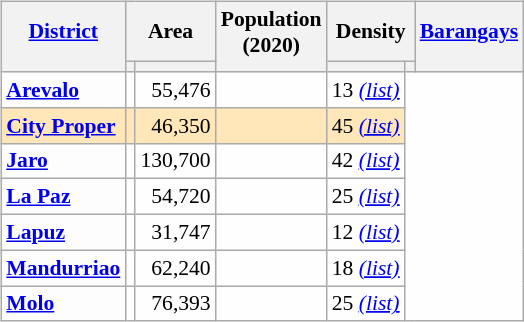<table style="table-layout:fixed;">
<tr>
<td><br><table class="wikitable sortable" style="text-align:right;table-layout:fixed;margin:auto;font-size:90%;background-color:#FEFEFE;">
<tr>
<th scope="col" style="border-bottom:none;"><a href='#'>District</a></th>
<th colspan="2" scope="col">Area</th>
<th scope="col" style="border-bottom:none;">Population<br>(2020)</th>
<th colspan="2" scope="col">Density</th>
<th scope="col" style="border-bottom:none;"><a href='#'>Barangays</a></th>
</tr>
<tr>
<th scope="col" style="border-top:none;"></th>
<th scope="col"></th>
<th scope="col"></th>
<th scope="col" style="border-top:none;"></th>
<th scope="col"></th>
<th scope="col"></th>
<th scope="col" style="border-top:none;"></th>
</tr>
<tr>
<th scope="row" style="text-align:left;background-color:#FDFDFD;"><a href='#'>Arevalo</a></th>
<td></td>
<td>55,476</td>
<td></td>
<td style="text-align:center;">13 <a href='#'><u><em>(list)</em></u></a></td>
</tr>
<tr bgcolor="#FFE7BA">
<th scope="row" style="text-align:left;background-color:#FFE7BA;"><a href='#'>City Proper</a></th>
<td></td>
<td>46,350</td>
<td></td>
<td style="text-align:center;">45 <a href='#'><u><em>(list)</em></u></a></td>
</tr>
<tr>
<th scope="row" style="text-align:left;background-color:#FDFDFD;"><a href='#'>Jaro</a></th>
<td></td>
<td>130,700</td>
<td></td>
<td style="text-align:center;">42 <a href='#'><u><em>(list)</em></u></a></td>
</tr>
<tr>
<th scope="row" style="text-align:left;background-color:#FDFDFD;"><a href='#'>La Paz</a></th>
<td></td>
<td>54,720</td>
<td></td>
<td style="text-align:center;">25 <a href='#'><u><em>(list)</em></u></a></td>
</tr>
<tr>
<th scope="row" style="text-align:left;background-color:#FDFDFD;"><a href='#'>Lapuz</a></th>
<td></td>
<td>31,747</td>
<td></td>
<td style="text-align:center;">12 <a href='#'><u><em>(list)</em></u></a></td>
</tr>
<tr>
<th scope="row" style="text-align:left;background-color:#FDFDFD;"><a href='#'>Mandurriao</a></th>
<td></td>
<td>62,240</td>
<td></td>
<td style="text-align:center;">18 <a href='#'><u><em>(list)</em></u></a></td>
</tr>
<tr>
<th scope="row" style="text-align:left;background-color:#FDFDFD;"><a href='#'>Molo</a></th>
<td></td>
<td>76,393</td>
<td></td>
<td style="text-align:center;">25 <a href='#'><u><em>(list)</em></u></a></td>
</tr>
</table>
</td>
</tr>
</table>
